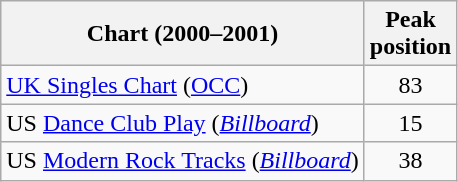<table class="wikitable sortable">
<tr>
<th>Chart (2000–2001)</th>
<th>Peak<br>position</th>
</tr>
<tr>
<td><a href='#'>UK Singles Chart</a> (<a href='#'>OCC</a>)</td>
<td align="center">83</td>
</tr>
<tr>
<td>US <a href='#'>Dance Club Play</a> (<em><a href='#'>Billboard</a></em>)</td>
<td align="center">15</td>
</tr>
<tr>
<td>US <a href='#'>Modern Rock Tracks</a> (<em><a href='#'>Billboard</a></em>)</td>
<td align="center">38</td>
</tr>
</table>
